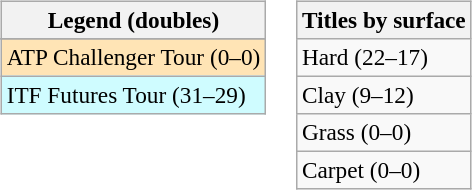<table>
<tr valign=top>
<td><br><table class=wikitable style=font-size:97%>
<tr>
<th>Legend (doubles)</th>
</tr>
<tr bgcolor=e5d1cb>
</tr>
<tr bgcolor=moccasin>
<td>ATP Challenger Tour (0–0)</td>
</tr>
<tr bgcolor=cffcff>
<td>ITF Futures Tour (31–29)</td>
</tr>
</table>
</td>
<td><br><table class=wikitable style=font-size:97%>
<tr>
<th>Titles by surface</th>
</tr>
<tr>
<td>Hard (22–17)</td>
</tr>
<tr>
<td>Clay (9–12)</td>
</tr>
<tr>
<td>Grass (0–0)</td>
</tr>
<tr>
<td>Carpet (0–0)</td>
</tr>
</table>
</td>
</tr>
</table>
